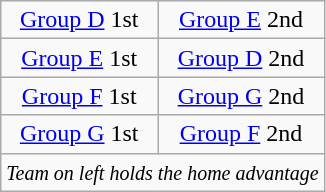<table class=wikitable style="text-align:center">
<tr>
<td><a href='#'>Group D</a> 1st</td>
<td><a href='#'>Group E</a> 2nd</td>
</tr>
<tr>
<td><a href='#'>Group E</a> 1st</td>
<td><a href='#'>Group D</a> 2nd</td>
</tr>
<tr>
<td><a href='#'>Group F</a> 1st</td>
<td><a href='#'>Group G</a> 2nd</td>
</tr>
<tr>
<td><a href='#'>Group G</a> 1st</td>
<td><a href='#'>Group F</a> 2nd</td>
</tr>
<tr>
<td colspan=2><small><em>Team on left holds the home advantage</em></small></td>
</tr>
</table>
